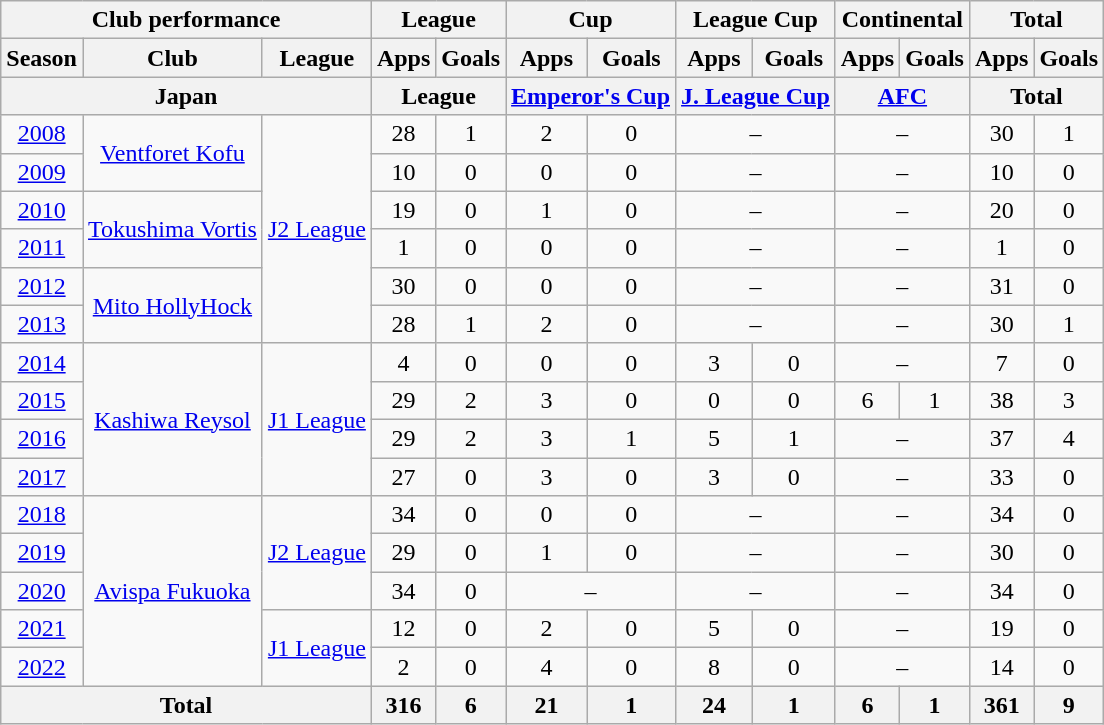<table class="wikitable" style="text-align:center;">
<tr>
<th colspan=3>Club performance</th>
<th colspan=2>League</th>
<th colspan=2>Cup</th>
<th colspan=2>League Cup</th>
<th colspan=2>Continental</th>
<th colspan=2>Total</th>
</tr>
<tr>
<th>Season</th>
<th>Club</th>
<th>League</th>
<th>Apps</th>
<th>Goals</th>
<th>Apps</th>
<th>Goals</th>
<th>Apps</th>
<th>Goals</th>
<th>Apps</th>
<th>Goals</th>
<th>Apps</th>
<th>Goals</th>
</tr>
<tr>
<th colspan=3>Japan</th>
<th colspan=2>League</th>
<th colspan=2><a href='#'>Emperor's Cup</a></th>
<th colspan="2"><a href='#'>J. League Cup</a></th>
<th colspan="2"><a href='#'>AFC</a></th>
<th colspan=2>Total</th>
</tr>
<tr>
<td><a href='#'>2008</a></td>
<td rowspan="2"><a href='#'>Ventforet Kofu</a></td>
<td rowspan="6"><a href='#'>J2 League</a></td>
<td>28</td>
<td>1</td>
<td>2</td>
<td>0</td>
<td colspan="2">–</td>
<td colspan="2">–</td>
<td>30</td>
<td>1</td>
</tr>
<tr>
<td><a href='#'>2009</a></td>
<td>10</td>
<td>0</td>
<td>0</td>
<td>0</td>
<td colspan="2">–</td>
<td colspan="2">–</td>
<td>10</td>
<td>0</td>
</tr>
<tr>
<td><a href='#'>2010</a></td>
<td rowspan="2"><a href='#'>Tokushima Vortis</a></td>
<td>19</td>
<td>0</td>
<td>1</td>
<td>0</td>
<td colspan="2">–</td>
<td colspan="2">–</td>
<td>20</td>
<td>0</td>
</tr>
<tr>
<td><a href='#'>2011</a></td>
<td>1</td>
<td>0</td>
<td>0</td>
<td>0</td>
<td colspan="2">–</td>
<td colspan="2">–</td>
<td>1</td>
<td>0</td>
</tr>
<tr>
<td><a href='#'>2012</a></td>
<td rowspan="2"><a href='#'>Mito HollyHock</a></td>
<td>30</td>
<td>0</td>
<td>0</td>
<td>0</td>
<td colspan="2">–</td>
<td colspan="2">–</td>
<td>31</td>
<td>0</td>
</tr>
<tr>
<td><a href='#'>2013</a></td>
<td>28</td>
<td>1</td>
<td>2</td>
<td>0</td>
<td colspan="2">–</td>
<td colspan="2">–</td>
<td>30</td>
<td>1</td>
</tr>
<tr>
<td><a href='#'>2014</a></td>
<td rowspan="4"><a href='#'>Kashiwa Reysol</a></td>
<td rowspan="4"><a href='#'>J1 League</a></td>
<td>4</td>
<td>0</td>
<td>0</td>
<td>0</td>
<td>3</td>
<td>0</td>
<td colspan="2">–</td>
<td>7</td>
<td>0</td>
</tr>
<tr>
<td><a href='#'>2015</a></td>
<td>29</td>
<td>2</td>
<td>3</td>
<td>0</td>
<td>0</td>
<td>0</td>
<td>6</td>
<td>1</td>
<td>38</td>
<td>3</td>
</tr>
<tr>
<td><a href='#'>2016</a></td>
<td>29</td>
<td>2</td>
<td>3</td>
<td>1</td>
<td>5</td>
<td>1</td>
<td colspan="2">–</td>
<td>37</td>
<td>4</td>
</tr>
<tr>
<td><a href='#'>2017</a></td>
<td>27</td>
<td>0</td>
<td>3</td>
<td>0</td>
<td>3</td>
<td>0</td>
<td colspan="2">–</td>
<td>33</td>
<td>0</td>
</tr>
<tr>
<td><a href='#'>2018</a></td>
<td rowspan="5"><a href='#'>Avispa Fukuoka</a></td>
<td rowspan="3"><a href='#'>J2 League</a></td>
<td>34</td>
<td>0</td>
<td>0</td>
<td>0</td>
<td colspan="2">–</td>
<td colspan="2">–</td>
<td>34</td>
<td>0</td>
</tr>
<tr>
<td><a href='#'>2019</a></td>
<td>29</td>
<td>0</td>
<td>1</td>
<td>0</td>
<td colspan="2">–</td>
<td colspan="2">–</td>
<td>30</td>
<td>0</td>
</tr>
<tr>
<td><a href='#'>2020</a></td>
<td>34</td>
<td>0</td>
<td colspan="2">–</td>
<td colspan="2">–</td>
<td colspan="2">–</td>
<td>34</td>
<td>0</td>
</tr>
<tr>
<td><a href='#'>2021</a></td>
<td rowspan="2"><a href='#'>J1 League</a></td>
<td>12</td>
<td>0</td>
<td>2</td>
<td>0</td>
<td>5</td>
<td>0</td>
<td colspan="2">–</td>
<td>19</td>
<td>0</td>
</tr>
<tr>
<td><a href='#'>2022</a></td>
<td>2</td>
<td>0</td>
<td>4</td>
<td>0</td>
<td>8</td>
<td>0</td>
<td colspan="2">–</td>
<td>14</td>
<td>0</td>
</tr>
<tr>
<th colspan="3">Total</th>
<th>316</th>
<th>6</th>
<th>21</th>
<th>1</th>
<th>24</th>
<th>1</th>
<th>6</th>
<th>1</th>
<th>361</th>
<th>9</th>
</tr>
</table>
